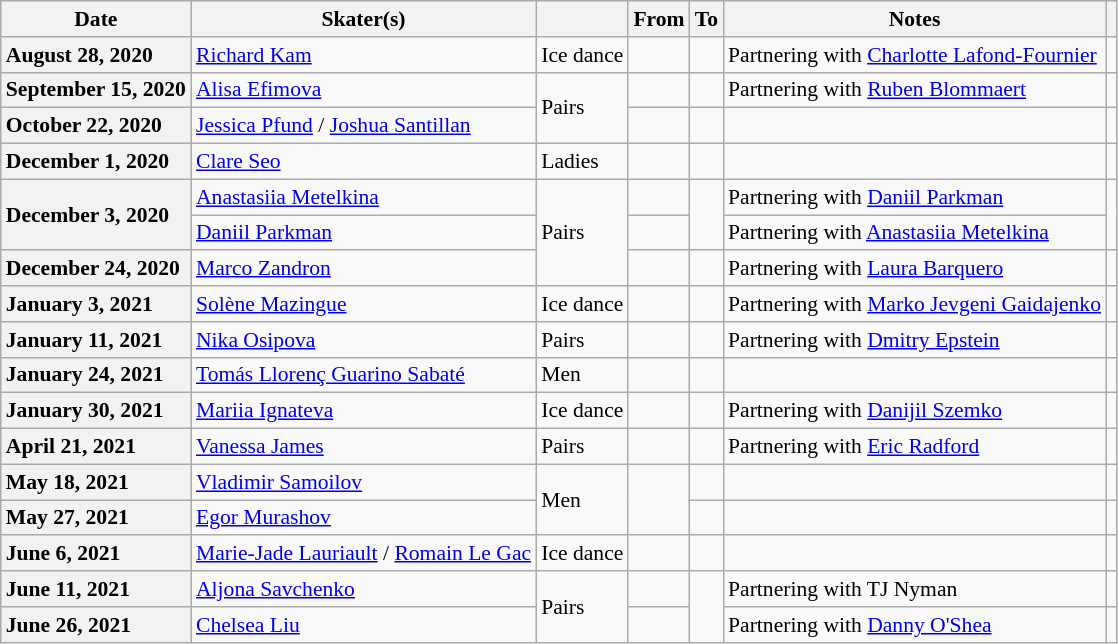<table class="wikitable unsortable" style="text-align:left; font-size:90%">
<tr>
<th scope="col">Date</th>
<th scope="col">Skater(s)</th>
<th scope="col"></th>
<th scope="col">From</th>
<th scope="col">To</th>
<th scope="col">Notes</th>
<th scope="col"></th>
</tr>
<tr>
<th scope="row" style="text-align:left">August 28, 2020</th>
<td><a href='#'>Richard Kam</a></td>
<td>Ice dance</td>
<td></td>
<td></td>
<td>Partnering with <a href='#'>Charlotte Lafond-Fournier</a></td>
<td></td>
</tr>
<tr>
<th scope="row" style="text-align:left">September 15, 2020</th>
<td><a href='#'>Alisa Efimova</a></td>
<td rowspan="2">Pairs</td>
<td></td>
<td></td>
<td>Partnering with <a href='#'>Ruben Blommaert</a></td>
<td></td>
</tr>
<tr>
<th scope="row" style="text-align:left">October 22, 2020</th>
<td><a href='#'>Jessica Pfund</a> / <a href='#'>Joshua Santillan</a></td>
<td></td>
<td></td>
<td></td>
<td></td>
</tr>
<tr>
<th scope="row" style="text-align:left">December 1, 2020</th>
<td><a href='#'>Clare Seo</a></td>
<td>Ladies</td>
<td></td>
<td></td>
<td></td>
<td></td>
</tr>
<tr>
<th scope="row" style="text-align:left" rowspan=2>December 3, 2020</th>
<td><a href='#'>Anastasiia Metelkina</a></td>
<td rowspan="3">Pairs</td>
<td></td>
<td rowspan=2></td>
<td>Partnering with <a href='#'>Daniil Parkman</a></td>
<td rowspan=2></td>
</tr>
<tr>
<td><a href='#'>Daniil Parkman</a></td>
<td></td>
<td>Partnering with <a href='#'>Anastasiia Metelkina</a></td>
</tr>
<tr>
<th scope="row" style="text-align:left">December 24, 2020</th>
<td><a href='#'>Marco Zandron</a></td>
<td></td>
<td></td>
<td>Partnering with <a href='#'>Laura Barquero</a></td>
<td></td>
</tr>
<tr>
<th scope="row" style="text-align:left">January 3, 2021</th>
<td><a href='#'>Solène Mazingue</a></td>
<td>Ice dance</td>
<td></td>
<td></td>
<td>Partnering with <a href='#'>Marko Jevgeni Gaidajenko</a></td>
<td></td>
</tr>
<tr>
<th scope="row" style="text-align:left">January 11, 2021</th>
<td><a href='#'>Nika Osipova</a></td>
<td>Pairs</td>
<td></td>
<td></td>
<td>Partnering with <a href='#'>Dmitry Epstein</a></td>
<td></td>
</tr>
<tr>
<th scope="row" style="text-align:left">January 24, 2021</th>
<td><a href='#'>Tomás Llorenç Guarino Sabaté</a></td>
<td>Men</td>
<td></td>
<td></td>
<td></td>
<td></td>
</tr>
<tr>
<th scope="row" style="text-align:left">January 30, 2021</th>
<td><a href='#'>Mariia Ignateva</a></td>
<td>Ice dance</td>
<td></td>
<td></td>
<td>Partnering with <a href='#'>Danijil Szemko</a></td>
<td></td>
</tr>
<tr>
<th scope="row" style="text-align:left">April 21, 2021</th>
<td><a href='#'>Vanessa James</a></td>
<td>Pairs</td>
<td></td>
<td></td>
<td>Partnering with <a href='#'>Eric Radford</a></td>
<td></td>
</tr>
<tr>
<th scope="row" style="text-align:left">May 18, 2021</th>
<td><a href='#'>Vladimir Samoilov</a></td>
<td rowspan="2">Men</td>
<td rowspan="2"></td>
<td></td>
<td></td>
<td></td>
</tr>
<tr>
<th scope="row" style="text-align:left">May 27, 2021</th>
<td><a href='#'>Egor Murashov</a></td>
<td></td>
<td></td>
<td></td>
</tr>
<tr>
<th scope="row" style="text-align:left">June 6, 2021</th>
<td><a href='#'>Marie-Jade Lauriault</a> / <a href='#'>Romain Le Gac</a></td>
<td>Ice dance</td>
<td></td>
<td></td>
<td></td>
<td></td>
</tr>
<tr>
<th scope="row" style="text-align:left">June 11, 2021</th>
<td><a href='#'>Aljona Savchenko</a></td>
<td rowspan="2">Pairs</td>
<td></td>
<td rowspan="2"></td>
<td>Partnering with TJ Nyman</td>
<td></td>
</tr>
<tr>
<th scope="row" style="text-align:left">June 26, 2021</th>
<td><a href='#'>Chelsea Liu</a></td>
<td></td>
<td>Partnering with <a href='#'>Danny O'Shea</a></td>
<td></td>
</tr>
</table>
